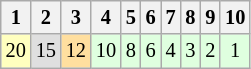<table class="wikitable" style="font-size: 85%;">
<tr>
<th>1</th>
<th>2</th>
<th>3</th>
<th>4</th>
<th>5</th>
<th>6</th>
<th>7</th>
<th>8</th>
<th>9</th>
<th>10</th>
</tr>
<tr align="center">
<td style="background:#FFFFBF;">20</td>
<td style="background:#DFDFDF;">15</td>
<td style="background:#FFDF9F;">12</td>
<td style="background:#DFFFDF;">10</td>
<td style="background:#DFFFDF;">8</td>
<td style="background:#DFFFDF;">6</td>
<td style="background:#DFFFDF;">4</td>
<td style="background:#DFFFDF;">3</td>
<td style="background:#DFFFDF;">2</td>
<td style="background:#DFFFDF;">1</td>
</tr>
</table>
